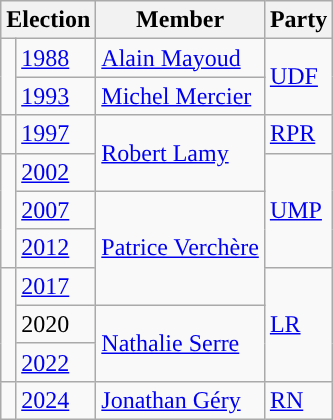<table class="wikitable">
<tr>
<th colspan=2>Election</th>
<th>Member</th>
<th>Party</th>
</tr>
<tr>
<td rowspan="2" style="background-color: "></td>
<td><a href='#'>1988</a></td>
<td><a href='#'>Alain Mayoud</a></td>
<td rowspan="2"><a href='#'>UDF</a></td>
</tr>
<tr>
<td><a href='#'>1993</a></td>
<td><a href='#'>Michel Mercier</a></td>
</tr>
<tr>
<td style="background-color: "></td>
<td><a href='#'>1997</a></td>
<td rowspan="2"><a href='#'>Robert Lamy</a></td>
<td><a href='#'>RPR</a></td>
</tr>
<tr>
<td rowspan="3" style="background-color: "></td>
<td><a href='#'>2002</a></td>
<td rowspan="3"><a href='#'>UMP</a></td>
</tr>
<tr>
<td><a href='#'>2007</a></td>
<td rowspan="3"><a href='#'>Patrice Verchère</a></td>
</tr>
<tr>
<td><a href='#'>2012</a></td>
</tr>
<tr>
<td rowspan="3" style="background-color: "></td>
<td><a href='#'>2017</a></td>
<td rowspan="3"><a href='#'>LR</a></td>
</tr>
<tr>
<td>2020</td>
<td rowspan="2"><a href='#'>Nathalie Serre</a></td>
</tr>
<tr>
<td><a href='#'>2022</a></td>
</tr>
<tr>
<td style="background-color: "></td>
<td><a href='#'>2024</a></td>
<td><a href='#'>Jonathan Géry</a></td>
<td><a href='#'>RN</a></td>
</tr>
</table>
